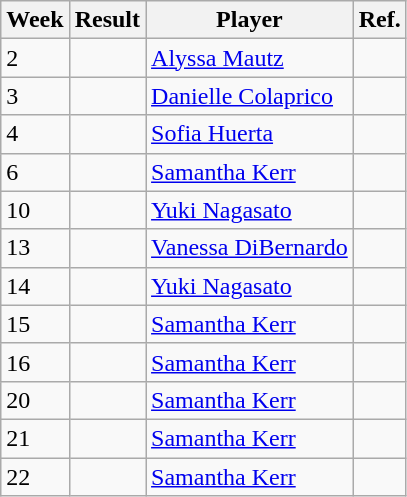<table class="wikitable sortable">
<tr>
<th data-sort-type=number>Week</th>
<th>Result</th>
<th>Player</th>
<th class=unsortable>Ref.</th>
</tr>
<tr>
<td>2</td>
<td></td>
<td> <a href='#'>Alyssa Mautz</a></td>
<td></td>
</tr>
<tr>
<td>3</td>
<td></td>
<td> <a href='#'>Danielle Colaprico</a></td>
<td></td>
</tr>
<tr>
<td>4</td>
<td></td>
<td> <a href='#'>Sofia Huerta</a></td>
<td></td>
</tr>
<tr>
<td>6</td>
<td></td>
<td> <a href='#'>Samantha Kerr</a></td>
<td></td>
</tr>
<tr>
<td>10</td>
<td></td>
<td> <a href='#'>Yuki Nagasato</a></td>
<td></td>
</tr>
<tr>
<td>13</td>
<td></td>
<td> <a href='#'>Vanessa DiBernardo</a></td>
<td></td>
</tr>
<tr>
<td>14</td>
<td></td>
<td> <a href='#'>Yuki Nagasato</a></td>
<td></td>
</tr>
<tr>
<td>15</td>
<td></td>
<td> <a href='#'>Samantha Kerr</a></td>
<td></td>
</tr>
<tr>
<td>16</td>
<td></td>
<td> <a href='#'>Samantha Kerr</a></td>
<td></td>
</tr>
<tr>
<td>20</td>
<td></td>
<td> <a href='#'>Samantha Kerr</a></td>
<td></td>
</tr>
<tr>
<td>21</td>
<td></td>
<td> <a href='#'>Samantha Kerr</a></td>
<td></td>
</tr>
<tr>
<td>22</td>
<td></td>
<td> <a href='#'>Samantha Kerr</a></td>
<td></td>
</tr>
</table>
